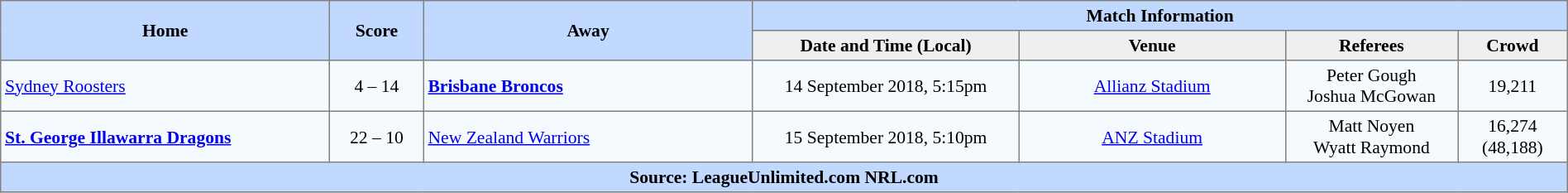<table border="1" cellpadding="3" cellspacing="0" style="border-collapse:collapse; font-size:90%; text-align:center; width:100%;">
<tr style="background:#c1d8ff;">
<th rowspan="2" style="width:21%;">Home</th>
<th rowspan="2" style="width:6%;">Score</th>
<th rowspan="2" style="width:21%;">Away</th>
<th colspan=6>Match Information</th>
</tr>
<tr style="background:#efefef;">
<th width=17%>Date and Time (Local)</th>
<th width=17%>Venue</th>
<th width=11%>Referees</th>
<th width=7%>Crowd</th>
</tr>
<tr style="background:#f5faff;">
<td align=left> <a href='#'>Sydney Roosters</a></td>
<td>4 – 14</td>
<td align=left> <strong><a href='#'>Brisbane Broncos</a></strong></td>
<td>14 September 2018, 5:15pm</td>
<td><a href='#'>Allianz Stadium</a></td>
<td>Peter Gough<br>Joshua McGowan</td>
<td>19,211</td>
</tr>
<tr style="background:#f5faff;">
<td align=left> <strong><a href='#'>St. George Illawarra Dragons</a></strong></td>
<td>22 – 10</td>
<td align=left> <a href='#'>New Zealand Warriors</a></td>
<td>15 September 2018, 5:10pm</td>
<td><a href='#'>ANZ Stadium</a></td>
<td>Matt Noyen<br>Wyatt Raymond</td>
<td>16,274 <br> (48,188)</td>
</tr>
<tr bgcolor="#C1D8FF">
<th colspan="7">Source: LeagueUnlimited.com NRL.com    </th>
</tr>
</table>
